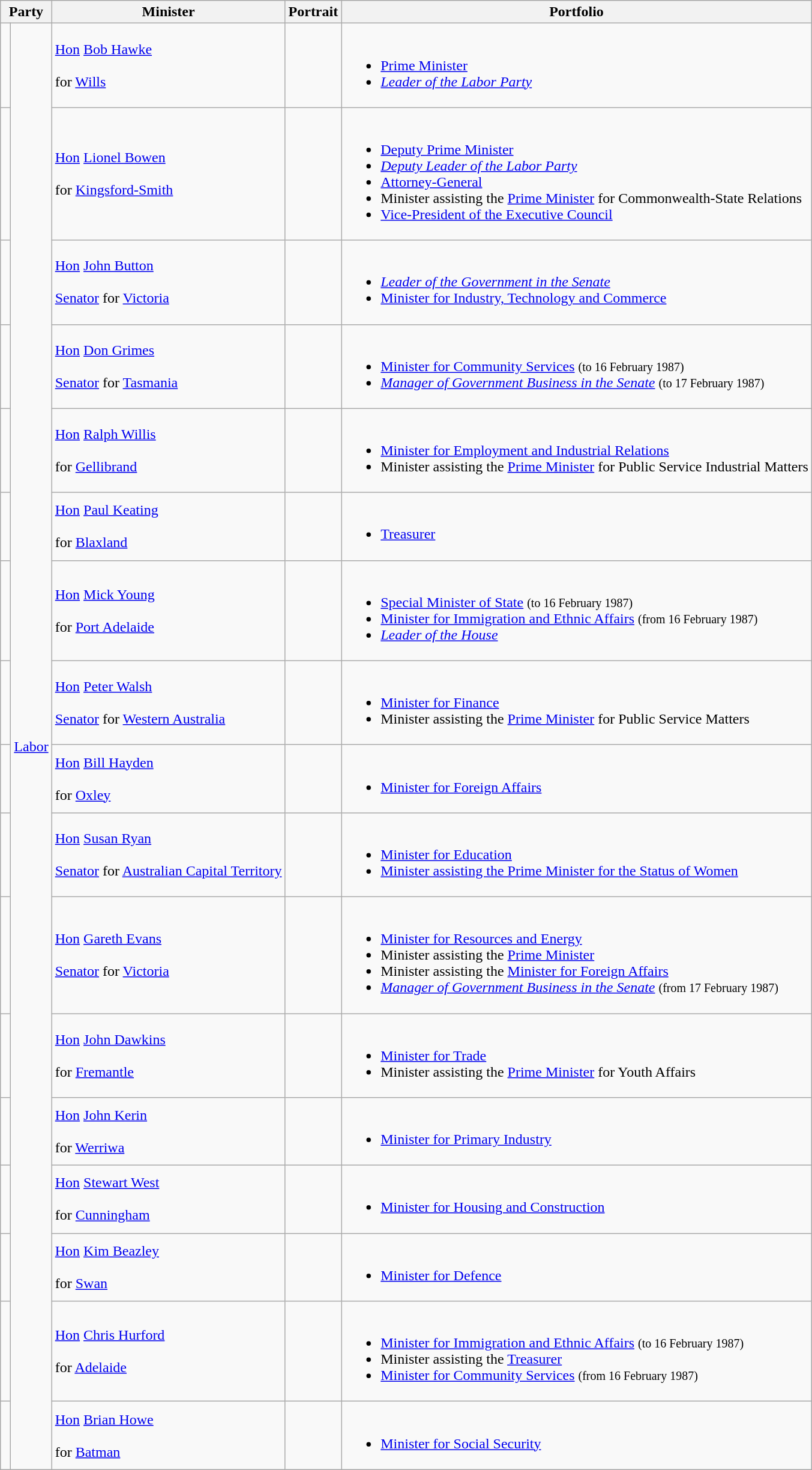<table class="wikitable sortable">
<tr>
<th colspan="2">Party</th>
<th>Minister</th>
<th>Portrait</th>
<th>Portfolio</th>
</tr>
<tr>
<td> </td>
<td rowspan=17><a href='#'>Labor</a></td>
<td><a href='#'>Hon</a> <a href='#'>Bob Hawke</a>  <br><br> for <a href='#'>Wills</a> <br></td>
<td></td>
<td><br><ul><li><a href='#'>Prime Minister</a></li><li><em><a href='#'>Leader of the Labor Party</a></em></li></ul></td>
</tr>
<tr>
<td> </td>
<td><a href='#'>Hon</a> <a href='#'>Lionel Bowen</a> <br><br> for <a href='#'>Kingsford-Smith</a> <br></td>
<td></td>
<td><br><ul><li><a href='#'>Deputy Prime Minister</a></li><li><em><a href='#'>Deputy Leader of the Labor Party</a></em></li><li><a href='#'>Attorney-General</a></li><li>Minister assisting the <a href='#'>Prime Minister</a> for Commonwealth-State Relations</li><li><a href='#'>Vice-President of the Executive Council</a></li></ul></td>
</tr>
<tr>
<td> </td>
<td><a href='#'>Hon</a> <a href='#'>John Button</a> <br><br><a href='#'>Senator</a> for <a href='#'>Victoria</a> <br></td>
<td></td>
<td><br><ul><li><em><a href='#'>Leader of the Government in the Senate</a></em></li><li><a href='#'>Minister for Industry, Technology and Commerce</a></li></ul></td>
</tr>
<tr>
<td> </td>
<td><a href='#'>Hon</a> <a href='#'>Don Grimes</a> <br><br><a href='#'>Senator</a> for <a href='#'>Tasmania</a> <br></td>
<td></td>
<td><br><ul><li><a href='#'>Minister for Community Services</a> <small>(to 16 February 1987)</small></li><li><em><a href='#'>Manager of Government Business in the Senate</a></em> <small>(to 17 February 1987)</small></li></ul></td>
</tr>
<tr>
<td> </td>
<td><a href='#'>Hon</a> <a href='#'>Ralph Willis</a> <br><br> for <a href='#'>Gellibrand</a> <br></td>
<td></td>
<td><br><ul><li><a href='#'>Minister for Employment and Industrial Relations</a></li><li>Minister assisting the <a href='#'>Prime Minister</a> for Public Service Industrial Matters</li></ul></td>
</tr>
<tr>
<td> </td>
<td><a href='#'>Hon</a> <a href='#'>Paul Keating</a> <br><br> for <a href='#'>Blaxland</a> <br></td>
<td></td>
<td><br><ul><li><a href='#'>Treasurer</a></li></ul></td>
</tr>
<tr>
<td> </td>
<td><a href='#'>Hon</a> <a href='#'>Mick Young</a> <br><br> for <a href='#'>Port Adelaide</a> <br></td>
<td></td>
<td><br><ul><li><a href='#'>Special Minister of State</a> <small>(to 16 February 1987)</small></li><li><a href='#'>Minister for Immigration and Ethnic Affairs</a> <small>(from 16 February 1987)</small></li><li><em><a href='#'>Leader of the House</a></em></li></ul></td>
</tr>
<tr>
<td> </td>
<td><a href='#'>Hon</a> <a href='#'>Peter Walsh</a> <br><br><a href='#'>Senator</a> for <a href='#'>Western Australia</a> <br></td>
<td></td>
<td><br><ul><li><a href='#'>Minister for Finance</a></li><li>Minister assisting the <a href='#'>Prime Minister</a> for Public Service Matters</li></ul></td>
</tr>
<tr>
<td> </td>
<td><a href='#'>Hon</a> <a href='#'>Bill Hayden</a> <br><br> for <a href='#'>Oxley</a> <br></td>
<td></td>
<td><br><ul><li><a href='#'>Minister for Foreign Affairs</a></li></ul></td>
</tr>
<tr>
<td> </td>
<td><a href='#'>Hon</a> <a href='#'>Susan Ryan</a> <br><br><a href='#'>Senator</a> for <a href='#'>Australian Capital Territory</a> <br></td>
<td></td>
<td><br><ul><li><a href='#'>Minister for Education</a></li><li><a href='#'>Minister assisting the Prime Minister for the Status of Women</a></li></ul></td>
</tr>
<tr>
<td> </td>
<td><a href='#'>Hon</a> <a href='#'>Gareth Evans</a>  <br><br><a href='#'>Senator</a> for <a href='#'>Victoria</a> <br></td>
<td></td>
<td><br><ul><li><a href='#'>Minister for Resources and Energy</a></li><li>Minister assisting the <a href='#'>Prime Minister</a></li><li>Minister assisting the <a href='#'>Minister for Foreign Affairs</a></li><li><em><a href='#'>Manager of Government Business in the Senate</a></em> <small>(from 17 February 1987)</small></li></ul></td>
</tr>
<tr>
<td> </td>
<td><a href='#'>Hon</a> <a href='#'>John Dawkins</a> <br><br> for <a href='#'>Fremantle</a> <br></td>
<td></td>
<td><br><ul><li><a href='#'>Minister for Trade</a></li><li>Minister assisting the <a href='#'>Prime Minister</a> for Youth Affairs</li></ul></td>
</tr>
<tr>
<td> </td>
<td><a href='#'>Hon</a> <a href='#'>John Kerin</a> <br><br> for <a href='#'>Werriwa</a> <br></td>
<td></td>
<td><br><ul><li><a href='#'>Minister for Primary Industry</a></li></ul></td>
</tr>
<tr>
<td> </td>
<td><a href='#'>Hon</a> <a href='#'>Stewart West</a> <br><br> for <a href='#'>Cunningham</a> <br></td>
<td></td>
<td><br><ul><li><a href='#'>Minister for Housing and Construction</a></li></ul></td>
</tr>
<tr>
<td> </td>
<td><a href='#'>Hon</a> <a href='#'>Kim Beazley</a> <br><br> for <a href='#'>Swan</a> <br></td>
<td></td>
<td><br><ul><li><a href='#'>Minister for Defence</a></li></ul></td>
</tr>
<tr>
<td> </td>
<td><a href='#'>Hon</a> <a href='#'>Chris Hurford</a> <br><br> for <a href='#'>Adelaide</a> <br></td>
<td></td>
<td><br><ul><li><a href='#'>Minister for Immigration and Ethnic Affairs</a> <small>(to 16 February 1987)</small></li><li>Minister assisting the <a href='#'>Treasurer</a></li><li><a href='#'>Minister for Community Services</a> <small>(from 16 February 1987)</small></li></ul></td>
</tr>
<tr>
<td> </td>
<td><a href='#'>Hon</a> <a href='#'>Brian Howe</a> <br><br> for <a href='#'>Batman</a> <br></td>
<td></td>
<td><br><ul><li><a href='#'>Minister for Social Security</a></li></ul></td>
</tr>
</table>
